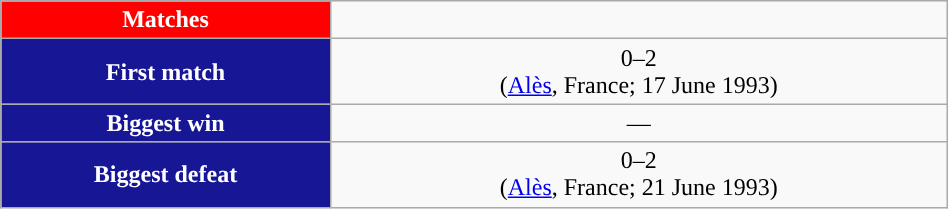<table class="wikitable collapsible" style="width:50%; text-align:center;">
<tr>
<th style="background:#ff0000; color:white; "><strong>Matches</strong></th>
</tr>
<tr>
<th style="background:#171796; color:white; ">First match</th>
<td> 0–2 <br>(<a href='#'>Alès</a>, France; 17 June 1993)</td>
</tr>
<tr>
<th style="background:#171796; color:white; ">Biggest win</th>
<td>—</td>
</tr>
<tr>
<th style="background:#171796; color:white; ">Biggest defeat</th>
<td> 0–2 <br>(<a href='#'>Alès</a>, France; 21 June 1993)</td>
</tr>
</table>
